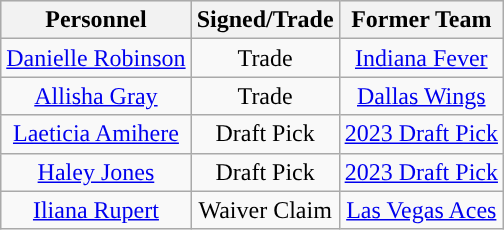<table class="wikitable" style="text-align: center">
<tr align="center" bgcolor="#dddddd">
<th><strong>Personnel</strong></th>
<th><strong>Signed/Trade</strong></th>
<th><strong>Former Team</strong></th>
</tr>
<tr>
<td><a href='#'>Danielle Robinson</a></td>
<td>Trade</td>
<td><a href='#'>Indiana Fever</a></td>
</tr>
<tr>
<td><a href='#'>Allisha Gray</a></td>
<td>Trade</td>
<td><a href='#'>Dallas Wings</a></td>
</tr>
<tr>
<td><a href='#'>Laeticia Amihere</a></td>
<td>Draft Pick</td>
<td><a href='#'>2023 Draft Pick</a></td>
</tr>
<tr>
<td><a href='#'>Haley Jones</a></td>
<td>Draft Pick</td>
<td><a href='#'>2023 Draft Pick</a></td>
</tr>
<tr>
<td><a href='#'>Iliana Rupert</a></td>
<td>Waiver Claim</td>
<td><a href='#'>Las Vegas Aces</a></td>
</tr>
</table>
